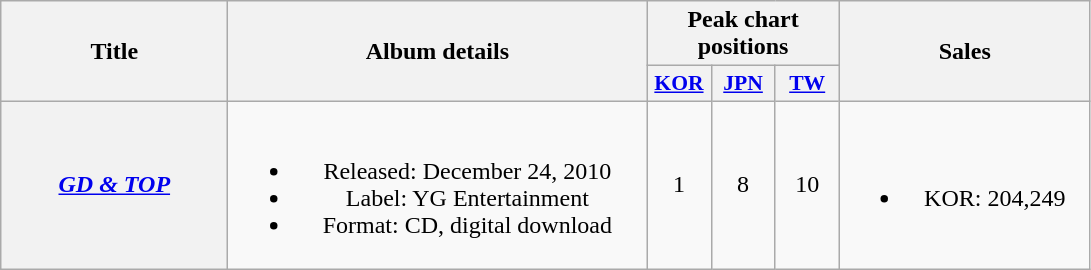<table class="wikitable plainrowheaders" style="text-align:center;">
<tr>
<th rowspan="2" style="width:9em;">Title</th>
<th rowspan="2" style="width:17em;">Album details</th>
<th colspan="3">Peak chart positions</th>
<th rowspan="2" style="width:10em;">Sales</th>
</tr>
<tr>
<th style="width:2.5em;font-size:90%;"><a href='#'>KOR</a><br></th>
<th scope="col" style="width:2.5em;font-size:90%;"><a href='#'>JPN</a><br></th>
<th scope="col" style="width:2.5em;font-size:90%;"><a href='#'>TW</a><br></th>
</tr>
<tr>
<th scope="row"><em><a href='#'>GD & TOP</a></em></th>
<td><br><ul><li>Released: December 24, 2010</li><li>Label: YG Entertainment</li><li>Format: CD, digital download</li></ul></td>
<td>1</td>
<td>8</td>
<td>10</td>
<td><br><ul><li>KOR: 204,249</li></ul></td>
</tr>
</table>
